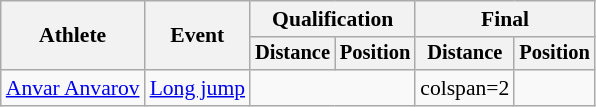<table class=wikitable style=font-size:90%>
<tr>
<th rowspan=2>Athlete</th>
<th rowspan=2>Event</th>
<th colspan=2>Qualification</th>
<th colspan=2>Final</th>
</tr>
<tr style=font-size:95%>
<th>Distance</th>
<th>Position</th>
<th>Distance</th>
<th>Position</th>
</tr>
<tr align=center>
<td align=left><a href='#'>Anvar Anvarov</a></td>
<td align=left><a href='#'>Long jump</a></td>
<td colspan=2></td>
<td>colspan=2 </td>
</tr>
</table>
